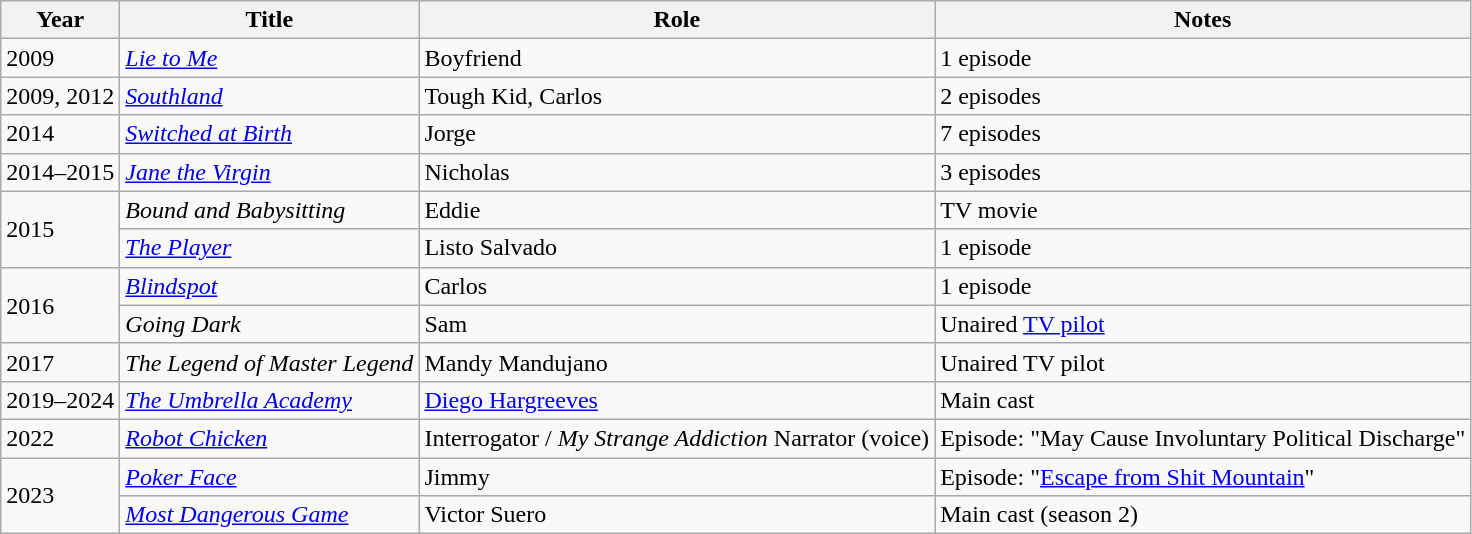<table class="wikitable">
<tr>
<th>Year</th>
<th>Title</th>
<th>Role</th>
<th>Notes</th>
</tr>
<tr>
<td>2009</td>
<td><em><a href='#'>Lie to Me</a></em></td>
<td>Boyfriend</td>
<td>1 episode</td>
</tr>
<tr>
<td>2009, 2012</td>
<td><em><a href='#'>Southland</a></em></td>
<td>Tough Kid, Carlos</td>
<td>2 episodes</td>
</tr>
<tr>
<td>2014</td>
<td><em><a href='#'>Switched at Birth</a></em></td>
<td>Jorge</td>
<td>7 episodes</td>
</tr>
<tr>
<td>2014–2015</td>
<td><em><a href='#'>Jane the Virgin</a></em></td>
<td>Nicholas</td>
<td>3 episodes</td>
</tr>
<tr>
<td rowspan=2>2015</td>
<td><em>Bound and Babysitting</em></td>
<td>Eddie</td>
<td>TV movie</td>
</tr>
<tr>
<td><em><a href='#'>The Player</a></em></td>
<td>Listo Salvado</td>
<td>1 episode</td>
</tr>
<tr>
<td rowspan=2>2016</td>
<td><em><a href='#'>Blindspot</a></em></td>
<td>Carlos</td>
<td>1 episode</td>
</tr>
<tr>
<td><em>Going Dark</em></td>
<td>Sam</td>
<td>Unaired <a href='#'>TV pilot</a></td>
</tr>
<tr>
<td>2017</td>
<td><em>The Legend of Master Legend</em></td>
<td>Mandy Mandujano</td>
<td>Unaired TV pilot</td>
</tr>
<tr>
<td>2019–2024</td>
<td><em><a href='#'>The Umbrella Academy</a></em></td>
<td><a href='#'>Diego Hargreeves</a></td>
<td>Main cast</td>
</tr>
<tr>
<td>2022</td>
<td><em><a href='#'>Robot Chicken</a></em></td>
<td>Interrogator / <em>My Strange Addiction</em> Narrator (voice)</td>
<td>Episode: "May Cause Involuntary Political Discharge"</td>
</tr>
<tr>
<td rowspan=2>2023</td>
<td><em><a href='#'>Poker Face</a></em></td>
<td>Jimmy</td>
<td>Episode: "<a href='#'>Escape from Shit Mountain</a>"</td>
</tr>
<tr>
<td><em><a href='#'>Most Dangerous Game</a></em></td>
<td>Victor Suero</td>
<td>Main cast (season 2)</td>
</tr>
</table>
